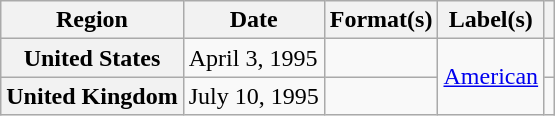<table class="wikitable plainrowheaders">
<tr>
<th scope="col">Region</th>
<th scope="col">Date</th>
<th scope="col">Format(s)</th>
<th scope="col">Label(s)</th>
<th scope="col"></th>
</tr>
<tr>
<th scope="row">United States</th>
<td>April 3, 1995</td>
<td></td>
<td rowspan="2"><a href='#'>American</a></td>
<td align="center"></td>
</tr>
<tr>
<th scope="row">United Kingdom</th>
<td>July 10, 1995</td>
<td></td>
<td align="center"></td>
</tr>
</table>
